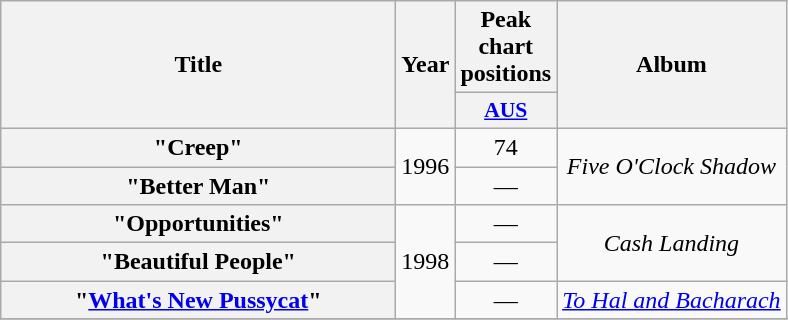<table class="wikitable plainrowheaders" style="text-align:center;" border="1">
<tr>
<th scope="col" rowspan="2" style="width:16em;">Title</th>
<th scope="col" rowspan="2">Year</th>
<th scope="col" colspan="1">Peak chart positions</th>
<th scope="col" rowspan="2">Album</th>
</tr>
<tr>
<th scope="col" style="width:3em;font-size:90%;"><a href='#'>AUS</a><br></th>
</tr>
<tr>
<th scope="row">"Creep"</th>
<td rowspan="2">1996</td>
<td>74</td>
<td rowspan="2"><em>Five O'Clock Shadow</em></td>
</tr>
<tr>
<th scope="row">"Better Man"</th>
<td>—</td>
</tr>
<tr>
<th scope="row">"Opportunities"</th>
<td rowspan="3">1998</td>
<td>—</td>
<td rowspan="2"><em>Cash Landing</em></td>
</tr>
<tr>
<th scope="row">"Beautiful People"</th>
<td>—</td>
</tr>
<tr>
<th scope="row">"<a href='#'>What's New Pussycat</a>"</th>
<td>—</td>
<td><em><a href='#'>To Hal and Bacharach</a></em></td>
</tr>
<tr>
</tr>
</table>
